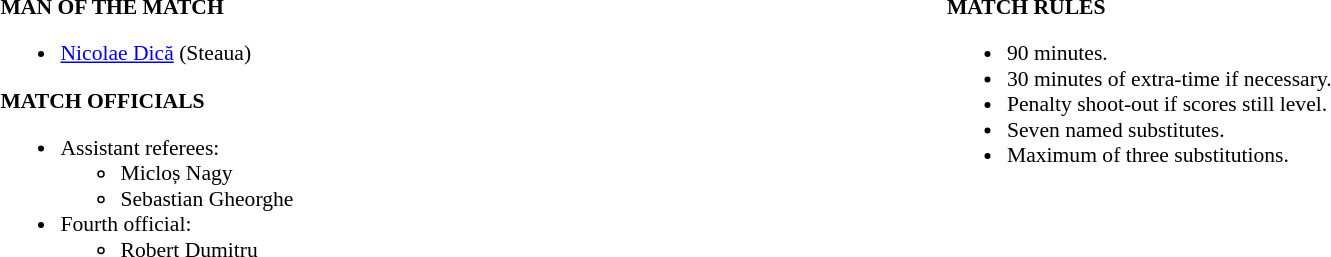<table width=100% style="font-size: 90%">
<tr>
<td width=50% valign=top><br><strong>MAN OF THE MATCH</strong><ul><li> <a href='#'>Nicolae Dică</a> (Steaua)</li></ul><strong>MATCH OFFICIALS</strong><ul><li>Assistant referees:<ul><li>Micloș Nagy</li><li>Sebastian Gheorghe</li></ul></li><li>Fourth official:<ul><li>Robert Dumitru</li></ul></li></ul></td>
<td width=50% valign=top><br><strong>MATCH RULES</strong><ul><li>90 minutes.</li><li>30 minutes of extra-time if necessary.</li><li>Penalty shoot-out if scores still level.</li><li>Seven named substitutes.</li><li>Maximum of three substitutions.</li></ul></td>
</tr>
</table>
